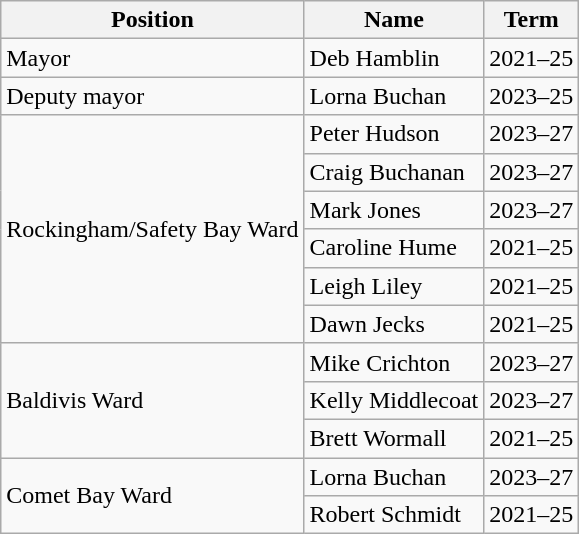<table class="wikitable sortable">
<tr>
<th>Position</th>
<th>Name</th>
<th>Term</th>
</tr>
<tr>
<td>Mayor</td>
<td>Deb Hamblin</td>
<td>2021–25</td>
</tr>
<tr>
<td>Deputy mayor</td>
<td>Lorna Buchan</td>
<td>2023–25</td>
</tr>
<tr>
<td rowspan=6>Rockingham/Safety Bay Ward</td>
<td>Peter Hudson</td>
<td>2023–27</td>
</tr>
<tr>
<td>Craig Buchanan</td>
<td>2023–27</td>
</tr>
<tr>
<td>Mark Jones</td>
<td>2023–27</td>
</tr>
<tr>
<td>Caroline Hume</td>
<td>2021–25</td>
</tr>
<tr>
<td>Leigh Liley</td>
<td>2021–25</td>
</tr>
<tr>
<td>Dawn Jecks</td>
<td>2021–25</td>
</tr>
<tr>
<td rowspan=3>Baldivis Ward</td>
<td>Mike Crichton</td>
<td>2023–27</td>
</tr>
<tr>
<td>Kelly Middlecoat</td>
<td>2023–27</td>
</tr>
<tr>
<td>Brett Wormall</td>
<td>2021–25</td>
</tr>
<tr>
<td rowspan=2>Comet Bay Ward</td>
<td>Lorna Buchan</td>
<td>2023–27</td>
</tr>
<tr>
<td>Robert Schmidt</td>
<td>2021–25</td>
</tr>
</table>
